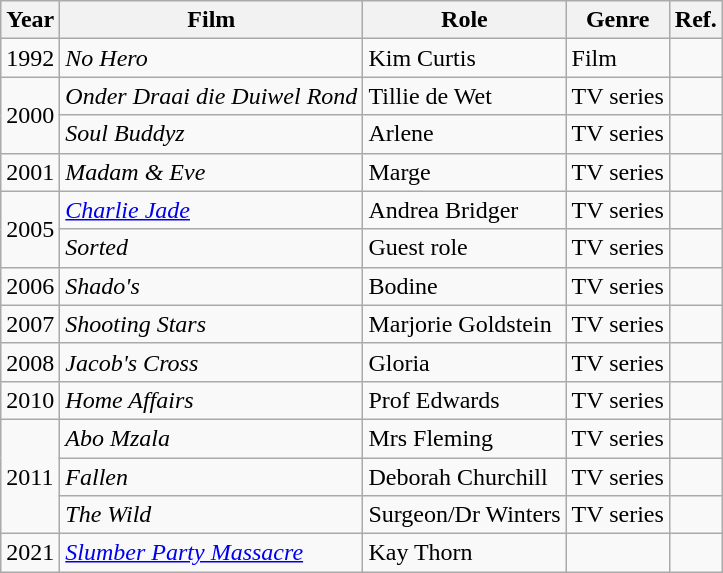<table class="wikitable">
<tr>
<th>Year</th>
<th>Film</th>
<th>Role</th>
<th>Genre</th>
<th>Ref.</th>
</tr>
<tr>
<td>1992</td>
<td><em>No Hero</em></td>
<td>Kim Curtis</td>
<td>Film</td>
<td></td>
</tr>
<tr>
<td rowspan="2">2000</td>
<td><em>Onder Draai die Duiwel Rond</em></td>
<td>Tillie de Wet</td>
<td>TV series</td>
<td></td>
</tr>
<tr>
<td><em>Soul Buddyz</em></td>
<td>Arlene</td>
<td>TV series</td>
<td></td>
</tr>
<tr>
<td>2001</td>
<td><em>Madam & Eve</em></td>
<td>Marge</td>
<td>TV series</td>
<td></td>
</tr>
<tr>
<td rowspan="2">2005</td>
<td><em><a href='#'>Charlie Jade</a></em></td>
<td>Andrea Bridger</td>
<td>TV series</td>
<td></td>
</tr>
<tr>
<td><em>Sorted</em></td>
<td>Guest role</td>
<td>TV series</td>
<td></td>
</tr>
<tr>
<td>2006</td>
<td><em>Shado's</em></td>
<td>Bodine</td>
<td>TV series</td>
<td></td>
</tr>
<tr>
<td>2007</td>
<td><em>Shooting Stars</em></td>
<td>Marjorie Goldstein</td>
<td>TV series</td>
<td></td>
</tr>
<tr>
<td>2008</td>
<td><em>Jacob's Cross</em></td>
<td>Gloria</td>
<td>TV series</td>
<td></td>
</tr>
<tr>
<td>2010</td>
<td><em>Home Affairs</em></td>
<td>Prof Edwards</td>
<td>TV series</td>
<td></td>
</tr>
<tr>
<td rowspan="3">2011</td>
<td><em>Abo Mzala</em></td>
<td>Mrs Fleming</td>
<td>TV series</td>
<td></td>
</tr>
<tr>
<td><em>Fallen</em></td>
<td>Deborah Churchill</td>
<td>TV series</td>
<td></td>
</tr>
<tr>
<td><em>The Wild</em></td>
<td>Surgeon/Dr Winters</td>
<td>TV series</td>
<td></td>
</tr>
<tr>
<td>2021</td>
<td><em><a href='#'>Slumber Party Massacre</a></em></td>
<td>Kay Thorn</td>
<td></td>
<td></td>
</tr>
</table>
